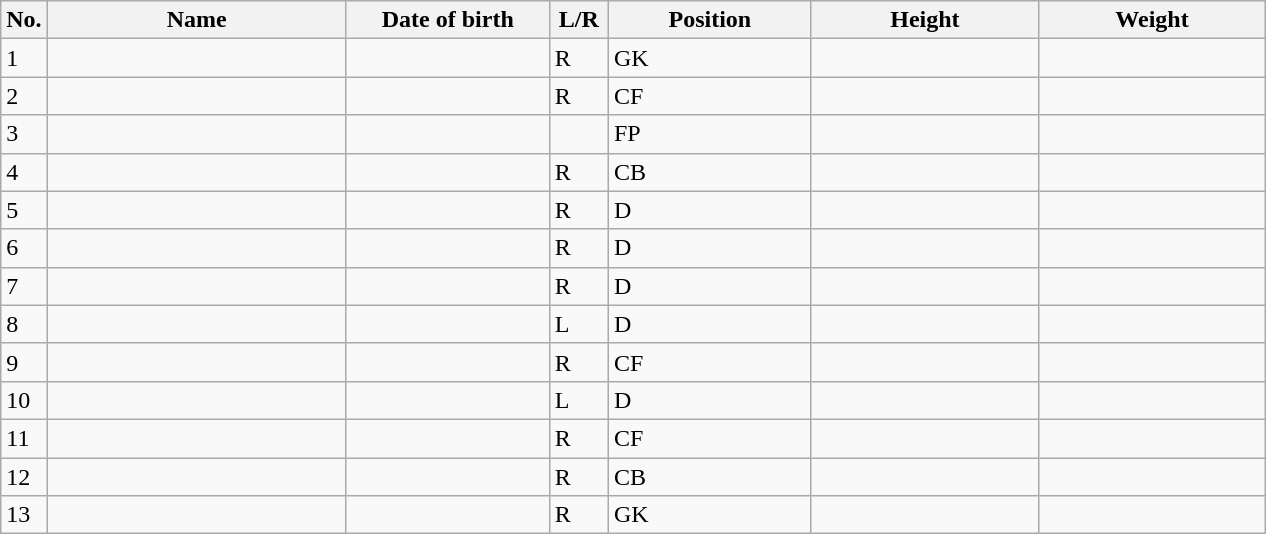<table class=wikitable sortable style=font-size:100%; text-align:center;>
<tr>
<th>No.</th>
<th style=width:12em>Name</th>
<th style=width:8em>Date of birth</th>
<th style=width:2em>L/R</th>
<th style=width:8em>Position</th>
<th style=width:9em>Height</th>
<th style=width:9em>Weight</th>
</tr>
<tr>
<td>1</td>
<td align=left></td>
<td></td>
<td>R</td>
<td>GK</td>
<td></td>
<td></td>
</tr>
<tr>
<td>2</td>
<td align=left></td>
<td></td>
<td>R</td>
<td>CF</td>
<td></td>
<td></td>
</tr>
<tr>
<td>3</td>
<td align=left></td>
<td></td>
<td></td>
<td>FP</td>
<td></td>
<td></td>
</tr>
<tr>
<td>4</td>
<td align=left></td>
<td></td>
<td>R</td>
<td>CB</td>
<td></td>
<td></td>
</tr>
<tr>
<td>5</td>
<td align=left></td>
<td></td>
<td>R</td>
<td>D</td>
<td></td>
<td></td>
</tr>
<tr>
<td>6</td>
<td align=left></td>
<td></td>
<td>R</td>
<td>D</td>
<td></td>
<td></td>
</tr>
<tr>
<td>7</td>
<td align=left></td>
<td></td>
<td>R</td>
<td>D</td>
<td></td>
<td></td>
</tr>
<tr>
<td>8</td>
<td align=left></td>
<td></td>
<td>L</td>
<td>D</td>
<td></td>
<td></td>
</tr>
<tr>
<td>9</td>
<td align=left></td>
<td></td>
<td>R</td>
<td>CF</td>
<td></td>
<td></td>
</tr>
<tr>
<td>10</td>
<td align=left></td>
<td></td>
<td>L</td>
<td>D</td>
<td></td>
<td></td>
</tr>
<tr>
<td>11</td>
<td align=left></td>
<td></td>
<td>R</td>
<td>CF</td>
<td></td>
<td></td>
</tr>
<tr>
<td>12</td>
<td align=left></td>
<td></td>
<td>R</td>
<td>CB</td>
<td></td>
<td></td>
</tr>
<tr>
<td>13</td>
<td align=left></td>
<td></td>
<td>R</td>
<td>GK</td>
<td></td>
<td></td>
</tr>
</table>
